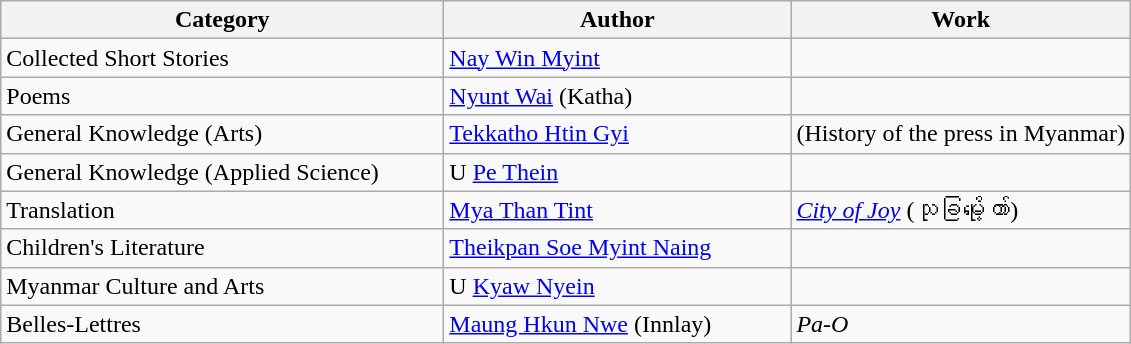<table class=wikitable>
<tr>
<th style="width:18em;">Category</th>
<th style="width:14em;">Author</th>
<th>Work</th>
</tr>
<tr>
<td>Collected Short Stories</td>
<td><a href='#'>Nay Win Myint</a></td>
<td><em></em></td>
</tr>
<tr>
<td>Poems</td>
<td><a href='#'>Nyunt Wai</a> (Katha)</td>
<td><em></em></td>
</tr>
<tr>
<td>General Knowledge (Arts)</td>
<td><a href='#'>Tekkatho Htin Gyi</a></td>
<td><em></em> (History of the press in Myanmar)</td>
</tr>
<tr>
<td>General Knowledge (Applied Science)</td>
<td>U <a href='#'>Pe Thein</a></td>
<td><em></em></td>
</tr>
<tr>
<td>Translation</td>
<td><a href='#'>Mya Than Tint</a></td>
<td><em><a href='#'>City of Joy</a></em> (သုခမြို့တော်)</td>
</tr>
<tr>
<td>Children's Literature</td>
<td><a href='#'>Theikpan Soe Myint Naing</a></td>
<td><em></em></td>
</tr>
<tr>
<td>Myanmar Culture and Arts</td>
<td>U <a href='#'>Kyaw Nyein</a></td>
<td><em></em></td>
</tr>
<tr>
<td>Belles-Lettres</td>
<td><a href='#'>Maung Hkun Nwe</a> (Innlay)</td>
<td><em>Pa-O</em></td>
</tr>
</table>
